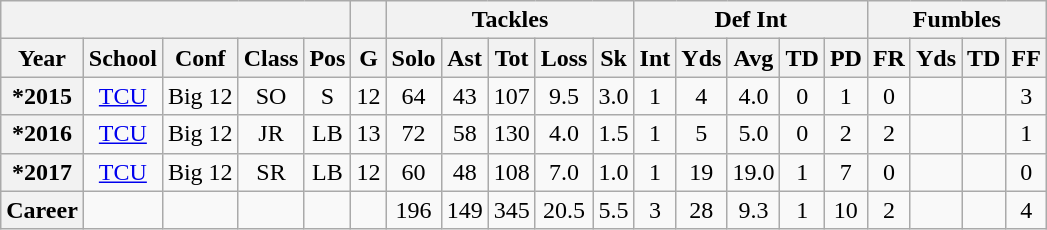<table class="wikitable sortable" style="text-align:center">
<tr>
<th colspan="5"></th>
<th></th>
<th colspan="5">Tackles</th>
<th colspan="5">Def Int</th>
<th colspan="4">Fumbles</th>
</tr>
<tr>
<th>Year</th>
<th>School</th>
<th>Conf</th>
<th>Class</th>
<th>Pos</th>
<th>G</th>
<th>Solo</th>
<th>Ast</th>
<th>Tot</th>
<th>Loss</th>
<th>Sk</th>
<th>Int</th>
<th>Yds</th>
<th>Avg</th>
<th>TD</th>
<th>PD</th>
<th>FR</th>
<th>Yds</th>
<th>TD</th>
<th>FF</th>
</tr>
<tr>
<th>*2015</th>
<td><a href='#'>TCU</a></td>
<td>Big 12</td>
<td>SO</td>
<td>S</td>
<td>12</td>
<td>64</td>
<td>43</td>
<td>107</td>
<td>9.5</td>
<td>3.0</td>
<td>1</td>
<td>4</td>
<td>4.0</td>
<td>0</td>
<td>1</td>
<td>0</td>
<td></td>
<td></td>
<td>3</td>
</tr>
<tr>
<th>*2016</th>
<td><a href='#'>TCU</a></td>
<td>Big 12</td>
<td>JR</td>
<td>LB</td>
<td>13</td>
<td>72</td>
<td>58</td>
<td>130</td>
<td>4.0</td>
<td>1.5</td>
<td>1</td>
<td>5</td>
<td>5.0</td>
<td>0</td>
<td>2</td>
<td>2</td>
<td></td>
<td></td>
<td>1</td>
</tr>
<tr>
<th>*2017</th>
<td><a href='#'>TCU</a></td>
<td>Big 12</td>
<td>SR</td>
<td>LB</td>
<td>12</td>
<td>60</td>
<td>48</td>
<td>108</td>
<td>7.0</td>
<td>1.0</td>
<td>1</td>
<td>19</td>
<td>19.0</td>
<td>1</td>
<td>7</td>
<td>0</td>
<td></td>
<td></td>
<td>0</td>
</tr>
<tr>
<th>Career</th>
<td></td>
<td></td>
<td></td>
<td></td>
<td></td>
<td>196</td>
<td>149</td>
<td>345</td>
<td>20.5</td>
<td>5.5</td>
<td>3</td>
<td>28</td>
<td>9.3</td>
<td>1</td>
<td>10</td>
<td>2</td>
<td></td>
<td></td>
<td>4</td>
</tr>
</table>
